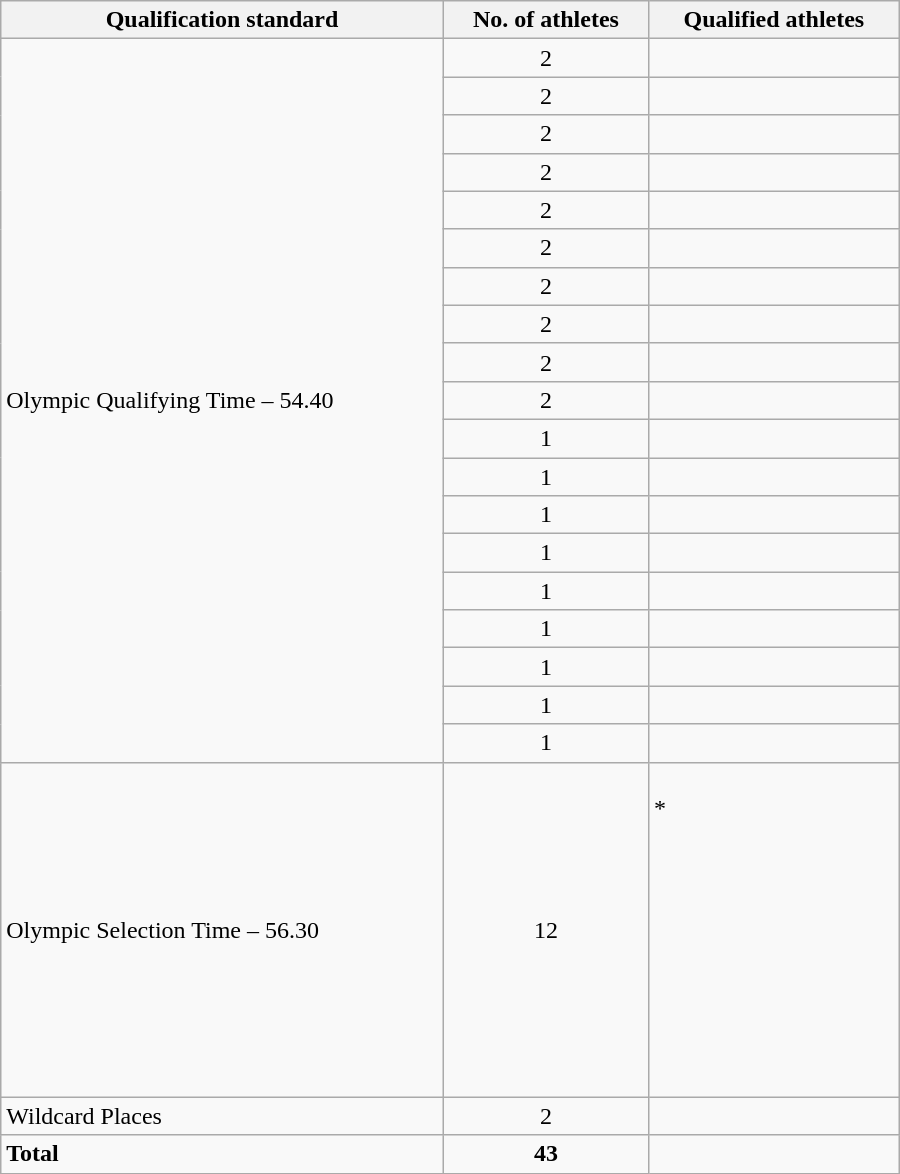<table class=wikitable style="text-align:left" width=600>
<tr>
<th>Qualification standard</th>
<th>No. of athletes</th>
<th>Qualified athletes</th>
</tr>
<tr>
<td rowspan="19">Olympic Qualifying Time – 54.40</td>
<td align=center>2</td>
<td><br></td>
</tr>
<tr>
<td align=center>2</td>
<td><br></td>
</tr>
<tr>
<td align=center>2</td>
<td><br></td>
</tr>
<tr>
<td align=center>2</td>
<td> <br> </td>
</tr>
<tr>
<td align=center>2</td>
<td><br></td>
</tr>
<tr>
<td align=center>2</td>
<td><br></td>
</tr>
<tr>
<td align=center>2</td>
<td><br></td>
</tr>
<tr>
<td align=center>2</td>
<td><br></td>
</tr>
<tr>
<td align=center>2</td>
<td> <br> </td>
</tr>
<tr>
<td align=center>2</td>
<td><br></td>
</tr>
<tr>
<td align=center>1</td>
<td></td>
</tr>
<tr>
<td align=center>1</td>
<td></td>
</tr>
<tr>
<td align=center>1</td>
<td></td>
</tr>
<tr>
<td align=center>1</td>
<td></td>
</tr>
<tr>
<td align=center>1</td>
<td></td>
</tr>
<tr>
<td align=center>1</td>
<td></td>
</tr>
<tr>
<td align=center>1</td>
<td></td>
</tr>
<tr>
<td align=center>1</td>
<td></td>
</tr>
<tr>
<td align=center>1</td>
<td></td>
</tr>
<tr>
<td rowspan="1">Olympic Selection Time – 56.30</td>
<td align=center>12</td>
<td> <br> *<br> <br>  <br>  <br> <br> <br>  <br>  <br> <br> <br><br></td>
</tr>
<tr>
<td rowspan="1">Wildcard Places</td>
<td align=center>2</td>
<td><br></td>
</tr>
<tr>
<td><strong>Total</strong></td>
<td align=center><strong>43</strong></td>
<td></td>
</tr>
</table>
